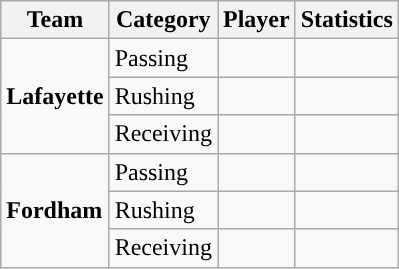<table class="wikitable" style="float: right;">
<tr>
<th>Team</th>
<th>Category</th>
<th>Player</th>
<th>Statistics</th>
</tr>
<tr>
<td rowspan=3><strong>Lafayette</strong></td>
<td>Passing</td>
<td></td>
<td></td>
</tr>
<tr>
<td>Rushing</td>
<td></td>
<td></td>
</tr>
<tr>
<td>Receiving</td>
<td></td>
<td></td>
</tr>
<tr>
<td rowspan=3><strong>Fordham</strong></td>
<td>Passing</td>
<td></td>
<td></td>
</tr>
<tr>
<td>Rushing</td>
<td></td>
<td></td>
</tr>
<tr>
<td>Receiving</td>
<td></td>
<td></td>
</tr>
</table>
